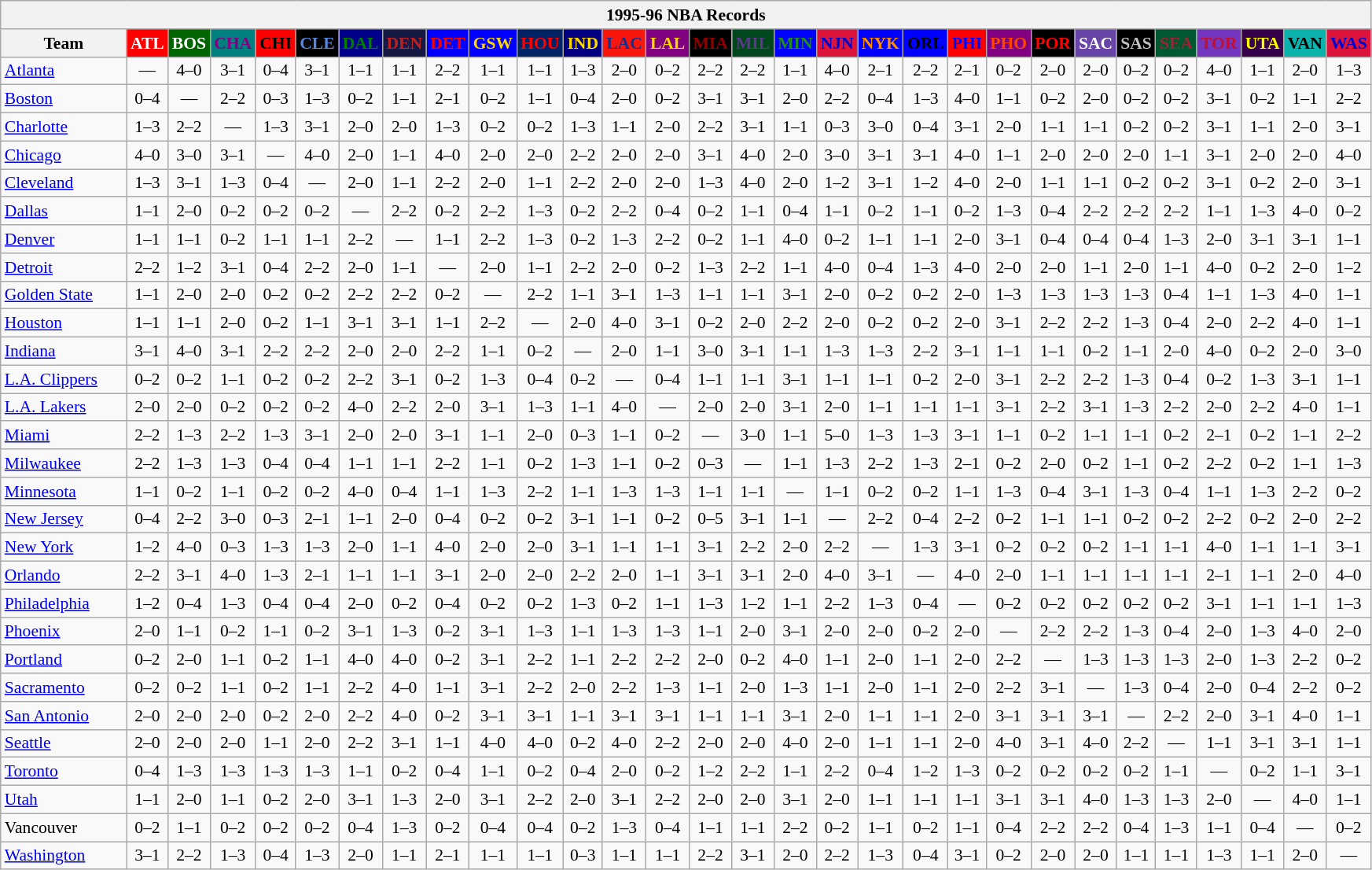<table class="wikitable" style="font-size:90%; text-align:center;">
<tr>
<th colspan=30>1995-96 NBA Records</th>
</tr>
<tr>
<th width=100>Team</th>
<th style="background:#FF0000;color:#FFFFFF;width=35">ATL</th>
<th style="background:#006400;color:#FFFFFF;width=35">BOS</th>
<th style="background:#008080;color:#800080;width=35">CHA</th>
<th style="background:#FF0000;color:#000000;width=35">CHI</th>
<th style="background:#000000;color:#5787DC;width=35">CLE</th>
<th style="background:#00008B;color:#008000;width=35">DAL</th>
<th style="background:#141A44;color:#BC2224;width=35">DEN</th>
<th style="background:#0000FF;color:#FF0000;width=35">DET</th>
<th style="background:#0000FF;color:#FFD700;width=35">GSW</th>
<th style="background:#002366;color:#FF0000;width=35">HOU</th>
<th style="background:#000080;color:#FFD700;width=35">IND</th>
<th style="background:#F9160D;color:#1A2E8B;width=35">LAC</th>
<th style="background:#800080;color:#FFD700;width=35">LAL</th>
<th style="background:#000000;color:#8B0000;width=35">MIA</th>
<th style="background:#00471B;color:#5C378A;width=35">MIL</th>
<th style="background:#0000FF;color:#228B22;width=35">MIN</th>
<th style="background:#DC143C;color:#0000CD;width=35">NJN</th>
<th style="background:#0000FF;color:#FF8C00;width=35">NYK</th>
<th style="background:#0000FF;color:#000000;width=35">ORL</th>
<th style="background:#FF0000;color:#0000FF;width=35">PHI</th>
<th style="background:#800080;color:#FF4500;width=35">PHO</th>
<th style="background:#000000;color:#FF0000;width=35">POR</th>
<th style="background:#6846A8;color:#FFFFFF;width=35">SAC</th>
<th style="background:#000000;color:#C0C0C0;width=35">SAS</th>
<th style="background:#005831;color:#992634;width=35">SEA</th>
<th style="background:#7436BF;color:#BE0F34;width=35">TOR</th>
<th style="background:#36004A;color:#FFFF00;width=35">UTA</th>
<th style="background:#0CB2AC;color:#000000;width=35">VAN</th>
<th style="background:#DC143C;color:#0000CD;width=35">WAS</th>
</tr>
<tr>
<td style="text-align:left;"><a href='#'>Atlanta</a></td>
<td>—</td>
<td>4–0</td>
<td>3–1</td>
<td>0–4</td>
<td>3–1</td>
<td>1–1</td>
<td>1–1</td>
<td>2–2</td>
<td>1–1</td>
<td>1–1</td>
<td>1–3</td>
<td>2–0</td>
<td>0–2</td>
<td>2–2</td>
<td>2–2</td>
<td>1–1</td>
<td>4–0</td>
<td>2–1</td>
<td>2–2</td>
<td>2–1</td>
<td>0–2</td>
<td>2–0</td>
<td>2–0</td>
<td>0–2</td>
<td>0–2</td>
<td>4–0</td>
<td>1–1</td>
<td>2–0</td>
<td>1–3</td>
</tr>
<tr>
<td style="text-align:left;"><a href='#'>Boston</a></td>
<td>0–4</td>
<td>—</td>
<td>2–2</td>
<td>0–3</td>
<td>1–3</td>
<td>0–2</td>
<td>1–1</td>
<td>2–1</td>
<td>0–2</td>
<td>1–1</td>
<td>0–4</td>
<td>2–0</td>
<td>0–2</td>
<td>3–1</td>
<td>3–1</td>
<td>2–0</td>
<td>2–2</td>
<td>0–4</td>
<td>1–3</td>
<td>4–0</td>
<td>1–1</td>
<td>0–2</td>
<td>2–0</td>
<td>0–2</td>
<td>0–2</td>
<td>3–1</td>
<td>0–2</td>
<td>1–1</td>
<td>2–2</td>
</tr>
<tr>
<td style="text-align:left;"><a href='#'>Charlotte</a></td>
<td>1–3</td>
<td>2–2</td>
<td>—</td>
<td>1–3</td>
<td>3–1</td>
<td>2–0</td>
<td>2–0</td>
<td>1–3</td>
<td>0–2</td>
<td>0–2</td>
<td>1–3</td>
<td>1–1</td>
<td>2–0</td>
<td>2–2</td>
<td>3–1</td>
<td>1–1</td>
<td>0–3</td>
<td>3–0</td>
<td>0–4</td>
<td>3–1</td>
<td>2–0</td>
<td>1–1</td>
<td>1–1</td>
<td>0–2</td>
<td>0–2</td>
<td>3–1</td>
<td>1–1</td>
<td>2–0</td>
<td>3–1</td>
</tr>
<tr>
<td style="text-align:left;"><a href='#'>Chicago</a></td>
<td>4–0</td>
<td>3–0</td>
<td>3–1</td>
<td>—</td>
<td>4–0</td>
<td>2–0</td>
<td>1–1</td>
<td>4–0</td>
<td>2–0</td>
<td>2–0</td>
<td>2–2</td>
<td>2–0</td>
<td>2–0</td>
<td>3–1</td>
<td>4–0</td>
<td>2–0</td>
<td>3–0</td>
<td>3–1</td>
<td>3–1</td>
<td>4–0</td>
<td>1–1</td>
<td>2–0</td>
<td>2–0</td>
<td>2–0</td>
<td>1–1</td>
<td>3–1</td>
<td>2–0</td>
<td>2–0</td>
<td>4–0</td>
</tr>
<tr>
<td style="text-align:left;"><a href='#'>Cleveland</a></td>
<td>1–3</td>
<td>3–1</td>
<td>1–3</td>
<td>0–4</td>
<td>—</td>
<td>2–0</td>
<td>1–1</td>
<td>2–2</td>
<td>2–0</td>
<td>1–1</td>
<td>2–2</td>
<td>2–0</td>
<td>2–0</td>
<td>1–3</td>
<td>4–0</td>
<td>2–0</td>
<td>1–2</td>
<td>3–1</td>
<td>1–2</td>
<td>4–0</td>
<td>2–0</td>
<td>1–1</td>
<td>1–1</td>
<td>0–2</td>
<td>0–2</td>
<td>3–1</td>
<td>0–2</td>
<td>2–0</td>
<td>3–1</td>
</tr>
<tr>
<td style="text-align:left;"><a href='#'>Dallas</a></td>
<td>1–1</td>
<td>2–0</td>
<td>0–2</td>
<td>0–2</td>
<td>0–2</td>
<td>—</td>
<td>2–2</td>
<td>0–2</td>
<td>2–2</td>
<td>1–3</td>
<td>0–2</td>
<td>2–2</td>
<td>0–4</td>
<td>0–2</td>
<td>1–1</td>
<td>0–4</td>
<td>1–1</td>
<td>0–2</td>
<td>1–1</td>
<td>0–2</td>
<td>1–3</td>
<td>0–4</td>
<td>2–2</td>
<td>2–2</td>
<td>2–2</td>
<td>1–1</td>
<td>1–3</td>
<td>4–0</td>
<td>0–2</td>
</tr>
<tr>
<td style="text-align:left;"><a href='#'>Denver</a></td>
<td>1–1</td>
<td>1–1</td>
<td>0–2</td>
<td>1–1</td>
<td>1–1</td>
<td>2–2</td>
<td>—</td>
<td>1–1</td>
<td>2–2</td>
<td>1–3</td>
<td>0–2</td>
<td>1–3</td>
<td>2–2</td>
<td>0–2</td>
<td>1–1</td>
<td>4–0</td>
<td>0–2</td>
<td>1–1</td>
<td>1–1</td>
<td>2–0</td>
<td>3–1</td>
<td>0–4</td>
<td>0–4</td>
<td>0–4</td>
<td>1–3</td>
<td>2–0</td>
<td>3–1</td>
<td>3–1</td>
<td>1–1</td>
</tr>
<tr>
<td style="text-align:left;"><a href='#'>Detroit</a></td>
<td>2–2</td>
<td>1–2</td>
<td>3–1</td>
<td>0–4</td>
<td>2–2</td>
<td>2–0</td>
<td>1–1</td>
<td>—</td>
<td>2–0</td>
<td>1–1</td>
<td>2–2</td>
<td>2–0</td>
<td>0–2</td>
<td>1–3</td>
<td>2–2</td>
<td>1–1</td>
<td>4–0</td>
<td>0–4</td>
<td>1–3</td>
<td>4–0</td>
<td>2–0</td>
<td>2–0</td>
<td>1–1</td>
<td>2–0</td>
<td>1–1</td>
<td>4–0</td>
<td>0–2</td>
<td>2–0</td>
<td>1–2</td>
</tr>
<tr>
<td style="text-align:left;"><a href='#'>Golden State</a></td>
<td>1–1</td>
<td>2–0</td>
<td>2–0</td>
<td>0–2</td>
<td>0–2</td>
<td>2–2</td>
<td>2–2</td>
<td>0–2</td>
<td>—</td>
<td>2–2</td>
<td>1–1</td>
<td>3–1</td>
<td>1–3</td>
<td>1–1</td>
<td>1–1</td>
<td>3–1</td>
<td>2–0</td>
<td>0–2</td>
<td>0–2</td>
<td>2–0</td>
<td>1–3</td>
<td>1–3</td>
<td>1–3</td>
<td>1–3</td>
<td>0–4</td>
<td>1–1</td>
<td>1–3</td>
<td>4–0</td>
<td>1–1</td>
</tr>
<tr>
<td style="text-align:left;"><a href='#'>Houston</a></td>
<td>1–1</td>
<td>1–1</td>
<td>2–0</td>
<td>0–2</td>
<td>1–1</td>
<td>3–1</td>
<td>3–1</td>
<td>1–1</td>
<td>2–2</td>
<td>—</td>
<td>2–0</td>
<td>4–0</td>
<td>3–1</td>
<td>0–2</td>
<td>2–0</td>
<td>2–2</td>
<td>2–0</td>
<td>0–2</td>
<td>0–2</td>
<td>2–0</td>
<td>3–1</td>
<td>2–2</td>
<td>2–2</td>
<td>1–3</td>
<td>0–4</td>
<td>2–0</td>
<td>2–2</td>
<td>4–0</td>
<td>1–1</td>
</tr>
<tr>
<td style="text-align:left;"><a href='#'>Indiana</a></td>
<td>3–1</td>
<td>4–0</td>
<td>3–1</td>
<td>2–2</td>
<td>2–2</td>
<td>2–0</td>
<td>2–0</td>
<td>2–2</td>
<td>1–1</td>
<td>0–2</td>
<td>—</td>
<td>2–0</td>
<td>1–1</td>
<td>3–0</td>
<td>3–1</td>
<td>1–1</td>
<td>1–3</td>
<td>1–3</td>
<td>2–2</td>
<td>3–1</td>
<td>1–1</td>
<td>1–1</td>
<td>0–2</td>
<td>1–1</td>
<td>2–0</td>
<td>4–0</td>
<td>0–2</td>
<td>2–0</td>
<td>3–0</td>
</tr>
<tr>
<td style="text-align:left;"><a href='#'>L.A. Clippers</a></td>
<td>0–2</td>
<td>0–2</td>
<td>1–1</td>
<td>0–2</td>
<td>0–2</td>
<td>2–2</td>
<td>3–1</td>
<td>0–2</td>
<td>1–3</td>
<td>0–4</td>
<td>0–2</td>
<td>—</td>
<td>0–4</td>
<td>1–1</td>
<td>1–1</td>
<td>3–1</td>
<td>1–1</td>
<td>1–1</td>
<td>0–2</td>
<td>2–0</td>
<td>3–1</td>
<td>2–2</td>
<td>2–2</td>
<td>1–3</td>
<td>0–4</td>
<td>0–2</td>
<td>1–3</td>
<td>3–1</td>
<td>1–1</td>
</tr>
<tr>
<td style="text-align:left;"><a href='#'>L.A. Lakers</a></td>
<td>2–0</td>
<td>2–0</td>
<td>0–2</td>
<td>0–2</td>
<td>0–2</td>
<td>4–0</td>
<td>2–2</td>
<td>2–0</td>
<td>3–1</td>
<td>1–3</td>
<td>1–1</td>
<td>4–0</td>
<td>—</td>
<td>2–0</td>
<td>2–0</td>
<td>3–1</td>
<td>2–0</td>
<td>1–1</td>
<td>1–1</td>
<td>1–1</td>
<td>3–1</td>
<td>2–2</td>
<td>3–1</td>
<td>1–3</td>
<td>2–2</td>
<td>2–0</td>
<td>2–2</td>
<td>4–0</td>
<td>1–1</td>
</tr>
<tr>
<td style="text-align:left;"><a href='#'>Miami</a></td>
<td>2–2</td>
<td>1–3</td>
<td>2–2</td>
<td>1–3</td>
<td>3–1</td>
<td>2–0</td>
<td>2–0</td>
<td>3–1</td>
<td>1–1</td>
<td>2–0</td>
<td>0–3</td>
<td>1–1</td>
<td>0–2</td>
<td>—</td>
<td>3–0</td>
<td>1–1</td>
<td>5–0</td>
<td>1–3</td>
<td>1–3</td>
<td>3–1</td>
<td>1–1</td>
<td>0–2</td>
<td>1–1</td>
<td>1–1</td>
<td>0–2</td>
<td>2–1</td>
<td>0–2</td>
<td>1–1</td>
<td>2–2</td>
</tr>
<tr>
<td style="text-align:left;"><a href='#'>Milwaukee</a></td>
<td>2–2</td>
<td>1–3</td>
<td>1–3</td>
<td>0–4</td>
<td>0–4</td>
<td>1–1</td>
<td>1–1</td>
<td>2–2</td>
<td>1–1</td>
<td>0–2</td>
<td>1–3</td>
<td>1–1</td>
<td>0–2</td>
<td>0–3</td>
<td>—</td>
<td>1–1</td>
<td>1–3</td>
<td>2–2</td>
<td>1–3</td>
<td>2–1</td>
<td>0–2</td>
<td>2–0</td>
<td>0–2</td>
<td>1–1</td>
<td>0–2</td>
<td>2–2</td>
<td>0–2</td>
<td>1–1</td>
<td>1–3</td>
</tr>
<tr>
<td style="text-align:left;"><a href='#'>Minnesota</a></td>
<td>1–1</td>
<td>0–2</td>
<td>1–1</td>
<td>0–2</td>
<td>0–2</td>
<td>4–0</td>
<td>0–4</td>
<td>1–1</td>
<td>1–3</td>
<td>2–2</td>
<td>1–1</td>
<td>1–3</td>
<td>1–3</td>
<td>1–1</td>
<td>1–1</td>
<td>—</td>
<td>1–1</td>
<td>0–2</td>
<td>0–2</td>
<td>1–1</td>
<td>1–3</td>
<td>0–4</td>
<td>3–1</td>
<td>1–3</td>
<td>0–4</td>
<td>1–1</td>
<td>1–3</td>
<td>2–2</td>
<td>0–2</td>
</tr>
<tr>
<td style="text-align:left;"><a href='#'>New Jersey</a></td>
<td>0–4</td>
<td>2–2</td>
<td>3–0</td>
<td>0–3</td>
<td>2–1</td>
<td>1–1</td>
<td>2–0</td>
<td>0–4</td>
<td>0–2</td>
<td>0–2</td>
<td>3–1</td>
<td>1–1</td>
<td>0–2</td>
<td>0–5</td>
<td>3–1</td>
<td>1–1</td>
<td>—</td>
<td>2–2</td>
<td>0–4</td>
<td>2–2</td>
<td>0–2</td>
<td>1–1</td>
<td>1–1</td>
<td>0–2</td>
<td>0–2</td>
<td>2–2</td>
<td>0–2</td>
<td>2–0</td>
<td>2–2</td>
</tr>
<tr>
<td style="text-align:left;"><a href='#'>New York</a></td>
<td>1–2</td>
<td>4–0</td>
<td>0–3</td>
<td>1–3</td>
<td>1–3</td>
<td>2–0</td>
<td>1–1</td>
<td>4–0</td>
<td>2–0</td>
<td>2–0</td>
<td>3–1</td>
<td>1–1</td>
<td>1–1</td>
<td>3–1</td>
<td>2–2</td>
<td>2–0</td>
<td>2–2</td>
<td>—</td>
<td>1–3</td>
<td>3–1</td>
<td>0–2</td>
<td>0–2</td>
<td>0–2</td>
<td>1–1</td>
<td>1–1</td>
<td>4–0</td>
<td>1–1</td>
<td>1–1</td>
<td>3–1</td>
</tr>
<tr>
<td style="text-align:left;"><a href='#'>Orlando</a></td>
<td>2–2</td>
<td>3–1</td>
<td>4–0</td>
<td>1–3</td>
<td>2–1</td>
<td>1–1</td>
<td>1–1</td>
<td>3–1</td>
<td>2–0</td>
<td>2–0</td>
<td>2–2</td>
<td>2–0</td>
<td>1–1</td>
<td>3–1</td>
<td>3–1</td>
<td>2–0</td>
<td>4–0</td>
<td>3–1</td>
<td>—</td>
<td>4–0</td>
<td>2–0</td>
<td>1–1</td>
<td>1–1</td>
<td>1–1</td>
<td>1–1</td>
<td>2–1</td>
<td>1–1</td>
<td>2–0</td>
<td>4–0</td>
</tr>
<tr>
<td style="text-align:left;"><a href='#'>Philadelphia</a></td>
<td>1–2</td>
<td>0–4</td>
<td>1–3</td>
<td>0–4</td>
<td>0–4</td>
<td>2–0</td>
<td>0–2</td>
<td>0–4</td>
<td>0–2</td>
<td>0–2</td>
<td>1–3</td>
<td>0–2</td>
<td>1–1</td>
<td>1–3</td>
<td>1–2</td>
<td>1–1</td>
<td>2–2</td>
<td>1–3</td>
<td>0–4</td>
<td>—</td>
<td>0–2</td>
<td>0–2</td>
<td>0–2</td>
<td>0–2</td>
<td>0–2</td>
<td>3–1</td>
<td>1–1</td>
<td>1–1</td>
<td>1–3</td>
</tr>
<tr>
<td style="text-align:left;"><a href='#'>Phoenix</a></td>
<td>2–0</td>
<td>1–1</td>
<td>0–2</td>
<td>1–1</td>
<td>0–2</td>
<td>3–1</td>
<td>1–3</td>
<td>0–2</td>
<td>3–1</td>
<td>1–3</td>
<td>1–1</td>
<td>1–3</td>
<td>1–3</td>
<td>1–1</td>
<td>2–0</td>
<td>3–1</td>
<td>2–0</td>
<td>2–0</td>
<td>0–2</td>
<td>2–0</td>
<td>—</td>
<td>2–2</td>
<td>2–2</td>
<td>1–3</td>
<td>0–4</td>
<td>2–0</td>
<td>1–3</td>
<td>4–0</td>
<td>2–0</td>
</tr>
<tr>
<td style="text-align:left;"><a href='#'>Portland</a></td>
<td>0–2</td>
<td>2–0</td>
<td>1–1</td>
<td>0–2</td>
<td>1–1</td>
<td>4–0</td>
<td>4–0</td>
<td>0–2</td>
<td>3–1</td>
<td>2–2</td>
<td>1–1</td>
<td>2–2</td>
<td>2–2</td>
<td>2–0</td>
<td>0–2</td>
<td>4–0</td>
<td>1–1</td>
<td>2–0</td>
<td>1–1</td>
<td>2–0</td>
<td>2–2</td>
<td>—</td>
<td>1–3</td>
<td>1–3</td>
<td>1–3</td>
<td>2–0</td>
<td>1–3</td>
<td>2–2</td>
<td>0–2</td>
</tr>
<tr>
<td style="text-align:left;"><a href='#'>Sacramento</a></td>
<td>0–2</td>
<td>0–2</td>
<td>1–1</td>
<td>0–2</td>
<td>1–1</td>
<td>2–2</td>
<td>4–0</td>
<td>1–1</td>
<td>3–1</td>
<td>2–2</td>
<td>2–0</td>
<td>2–2</td>
<td>1–3</td>
<td>1–1</td>
<td>2–0</td>
<td>1–3</td>
<td>1–1</td>
<td>2–0</td>
<td>1–1</td>
<td>2–0</td>
<td>2–2</td>
<td>3–1</td>
<td>—</td>
<td>1–3</td>
<td>0–4</td>
<td>2–0</td>
<td>0–4</td>
<td>2–2</td>
<td>0–2</td>
</tr>
<tr>
<td style="text-align:left;"><a href='#'>San Antonio</a></td>
<td>2–0</td>
<td>2–0</td>
<td>2–0</td>
<td>0–2</td>
<td>2–0</td>
<td>2–2</td>
<td>4–0</td>
<td>0–2</td>
<td>3–1</td>
<td>3–1</td>
<td>1–1</td>
<td>3–1</td>
<td>3–1</td>
<td>1–1</td>
<td>1–1</td>
<td>3–1</td>
<td>2–0</td>
<td>1–1</td>
<td>1–1</td>
<td>2–0</td>
<td>3–1</td>
<td>3–1</td>
<td>3–1</td>
<td>—</td>
<td>2–2</td>
<td>2–0</td>
<td>3–1</td>
<td>4–0</td>
<td>1–1</td>
</tr>
<tr>
<td style="text-align:left;"><a href='#'>Seattle</a></td>
<td>2–0</td>
<td>2–0</td>
<td>2–0</td>
<td>1–1</td>
<td>2–0</td>
<td>2–2</td>
<td>3–1</td>
<td>1–1</td>
<td>4–0</td>
<td>4–0</td>
<td>0–2</td>
<td>4–0</td>
<td>2–2</td>
<td>2–0</td>
<td>2–0</td>
<td>4–0</td>
<td>2–0</td>
<td>1–1</td>
<td>1–1</td>
<td>2–0</td>
<td>4–0</td>
<td>3–1</td>
<td>4–0</td>
<td>2–2</td>
<td>—</td>
<td>1–1</td>
<td>3–1</td>
<td>3–1</td>
<td>1–1</td>
</tr>
<tr>
<td style="text-align:left;"><a href='#'>Toronto</a></td>
<td>0–4</td>
<td>1–3</td>
<td>1–3</td>
<td>1–3</td>
<td>1–3</td>
<td>1–1</td>
<td>0–2</td>
<td>0–4</td>
<td>1–1</td>
<td>0–2</td>
<td>0–4</td>
<td>2–0</td>
<td>0–2</td>
<td>1–2</td>
<td>2–2</td>
<td>1–1</td>
<td>2–2</td>
<td>0–4</td>
<td>1–2</td>
<td>1–3</td>
<td>0–2</td>
<td>0–2</td>
<td>0–2</td>
<td>0–2</td>
<td>1–1</td>
<td>—</td>
<td>0–2</td>
<td>1–1</td>
<td>3–1</td>
</tr>
<tr>
<td style="text-align:left;"><a href='#'>Utah</a></td>
<td>1–1</td>
<td>2–0</td>
<td>1–1</td>
<td>0–2</td>
<td>2–0</td>
<td>3–1</td>
<td>1–3</td>
<td>2–0</td>
<td>3–1</td>
<td>2–2</td>
<td>2–0</td>
<td>3–1</td>
<td>2–2</td>
<td>2–0</td>
<td>2–0</td>
<td>3–1</td>
<td>2–0</td>
<td>1–1</td>
<td>1–1</td>
<td>1–1</td>
<td>3–1</td>
<td>3–1</td>
<td>4–0</td>
<td>1–3</td>
<td>1–3</td>
<td>2–0</td>
<td>—</td>
<td>4–0</td>
<td>1–1</td>
</tr>
<tr>
<td style="text-align:left;">Vancouver</td>
<td>0–2</td>
<td>1–1</td>
<td>0–2</td>
<td>0–2</td>
<td>0–2</td>
<td>0–4</td>
<td>1–3</td>
<td>0–2</td>
<td>0–4</td>
<td>0–4</td>
<td>0–2</td>
<td>1–3</td>
<td>0–4</td>
<td>1–1</td>
<td>1–1</td>
<td>2–2</td>
<td>0–2</td>
<td>1–1</td>
<td>0–2</td>
<td>1–1</td>
<td>0–4</td>
<td>2–2</td>
<td>2–2</td>
<td>0–4</td>
<td>1–3</td>
<td>1–1</td>
<td>0–4</td>
<td>—</td>
<td>0–2</td>
</tr>
<tr>
<td style="text-align:left;"><a href='#'>Washington</a></td>
<td>3–1</td>
<td>2–2</td>
<td>1–3</td>
<td>0–4</td>
<td>1–3</td>
<td>2–0</td>
<td>1–1</td>
<td>2–1</td>
<td>1–1</td>
<td>1–1</td>
<td>0–3</td>
<td>1–1</td>
<td>1–1</td>
<td>2–2</td>
<td>3–1</td>
<td>2–0</td>
<td>2–2</td>
<td>1–3</td>
<td>0–4</td>
<td>3–1</td>
<td>0–2</td>
<td>2–0</td>
<td>2–0</td>
<td>1–1</td>
<td>1–1</td>
<td>1–3</td>
<td>1–1</td>
<td>2–0</td>
<td>—</td>
</tr>
</table>
